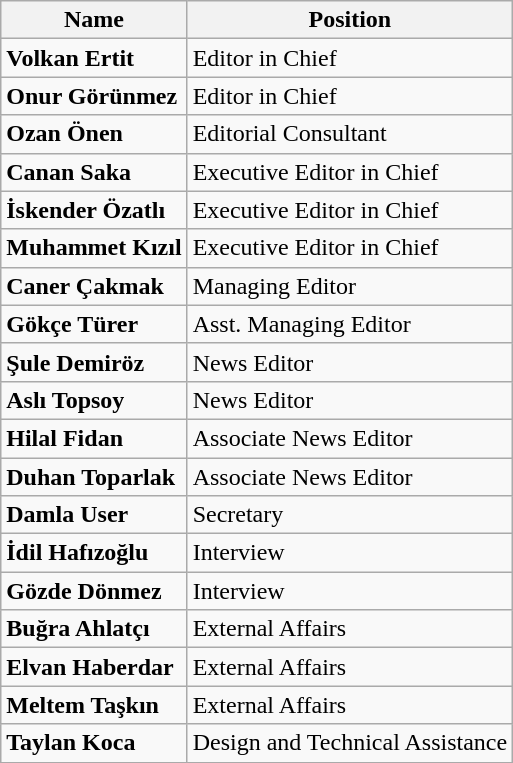<table class="wikitable">
<tr>
<th><strong>Name</strong></th>
<th><strong>Position</strong></th>
</tr>
<tr>
<td><strong>Volkan Ertit</strong></td>
<td>Editor in Chief</td>
</tr>
<tr>
<td><strong>Onur Görünmez</strong></td>
<td>Editor in Chief</td>
</tr>
<tr>
<td><strong>Ozan Önen</strong></td>
<td>Editorial Consultant</td>
</tr>
<tr>
<td><strong>Canan Saka</strong></td>
<td>Executive Editor in Chief</td>
</tr>
<tr>
<td><strong>İskender Özatlı</strong></td>
<td>Executive Editor in Chief</td>
</tr>
<tr>
<td><strong>Muhammet Kızıl</strong></td>
<td>Executive Editor in Chief</td>
</tr>
<tr>
<td><strong>Caner Çakmak</strong></td>
<td>Managing Editor</td>
</tr>
<tr>
<td><strong>Gökçe Türer</strong></td>
<td>Asst. Managing Editor</td>
</tr>
<tr>
<td><strong>Şule Demiröz</strong></td>
<td>News Editor</td>
</tr>
<tr>
<td><strong>Aslı Topsoy</strong></td>
<td>News Editor</td>
</tr>
<tr>
<td><strong>Hilal Fidan</strong></td>
<td>Associate News Editor</td>
</tr>
<tr>
<td><strong>Duhan Toparlak</strong></td>
<td>Associate News Editor</td>
</tr>
<tr>
<td><strong>Damla User</strong></td>
<td>Secretary</td>
</tr>
<tr>
<td><strong>İdil Hafızoğlu</strong></td>
<td>Interview</td>
</tr>
<tr>
<td><strong>Gözde Dönmez</strong></td>
<td>Interview</td>
</tr>
<tr>
<td><strong>Buğra Ahlatçı</strong></td>
<td>External Affairs</td>
</tr>
<tr>
<td><strong>Elvan Haberdar</strong></td>
<td>External Affairs</td>
</tr>
<tr>
<td><strong>Meltem Taşkın</strong></td>
<td>External Affairs</td>
</tr>
<tr>
<td><strong>Taylan Koca</strong></td>
<td>Design and Technical Assistance</td>
</tr>
<tr>
</tr>
</table>
